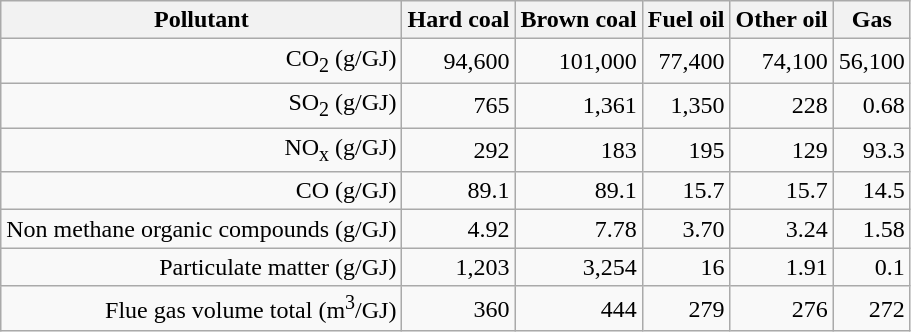<table class="wikitable" style="text-align:right">
<tr>
<th>Pollutant</th>
<th>Hard coal</th>
<th>Brown coal</th>
<th>Fuel oil</th>
<th>Other oil</th>
<th>Gas</th>
</tr>
<tr>
<td>CO<sub>2</sub> (g/GJ)</td>
<td>94,600</td>
<td>101,000</td>
<td>77,400</td>
<td>74,100</td>
<td>56,100</td>
</tr>
<tr>
<td>SO<sub>2</sub> (g/GJ)</td>
<td>765</td>
<td>1,361</td>
<td>1,350</td>
<td>228</td>
<td>0.68</td>
</tr>
<tr>
<td>NO<sub>x</sub> (g/GJ)</td>
<td>292</td>
<td>183</td>
<td>195</td>
<td>129</td>
<td>93.3</td>
</tr>
<tr>
<td>CO (g/GJ)</td>
<td>89.1</td>
<td>89.1</td>
<td>15.7</td>
<td>15.7</td>
<td>14.5</td>
</tr>
<tr>
<td>Non methane organic compounds (g/GJ)</td>
<td>4.92</td>
<td>7.78</td>
<td>3.70</td>
<td>3.24</td>
<td>1.58</td>
</tr>
<tr>
<td>Particulate matter (g/GJ)</td>
<td>1,203</td>
<td>3,254</td>
<td>16</td>
<td>1.91</td>
<td>0.1</td>
</tr>
<tr>
<td>Flue gas volume total (m<sup>3</sup>/GJ)</td>
<td>360</td>
<td>444</td>
<td>279</td>
<td>276</td>
<td>272</td>
</tr>
</table>
